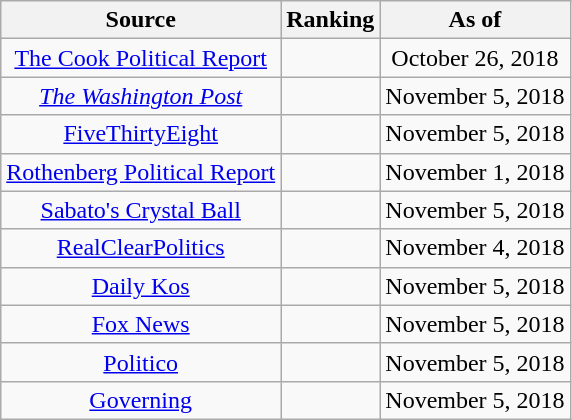<table class="wikitable" style="text-align:center">
<tr>
<th>Source</th>
<th>Ranking</th>
<th>As of</th>
</tr>
<tr>
<td><a href='#'>The Cook Political Report</a></td>
<td></td>
<td>October 26, 2018</td>
</tr>
<tr>
<td><em><a href='#'>The Washington Post</a></em></td>
<td></td>
<td>November 5, 2018</td>
</tr>
<tr>
<td><a href='#'>FiveThirtyEight</a></td>
<td></td>
<td>November 5, 2018</td>
</tr>
<tr>
<td><a href='#'>Rothenberg Political Report</a></td>
<td></td>
<td>November 1, 2018</td>
</tr>
<tr>
<td><a href='#'>Sabato's Crystal Ball</a></td>
<td></td>
<td>November 5, 2018</td>
</tr>
<tr>
<td><a href='#'>RealClearPolitics</a></td>
<td></td>
<td>November 4, 2018</td>
</tr>
<tr>
<td><a href='#'>Daily Kos</a></td>
<td></td>
<td>November 5, 2018</td>
</tr>
<tr>
<td><a href='#'>Fox News</a></td>
<td></td>
<td>November 5, 2018</td>
</tr>
<tr>
<td><a href='#'>Politico</a></td>
<td></td>
<td>November 5, 2018</td>
</tr>
<tr>
<td><a href='#'>Governing</a></td>
<td></td>
<td>November 5, 2018</td>
</tr>
</table>
